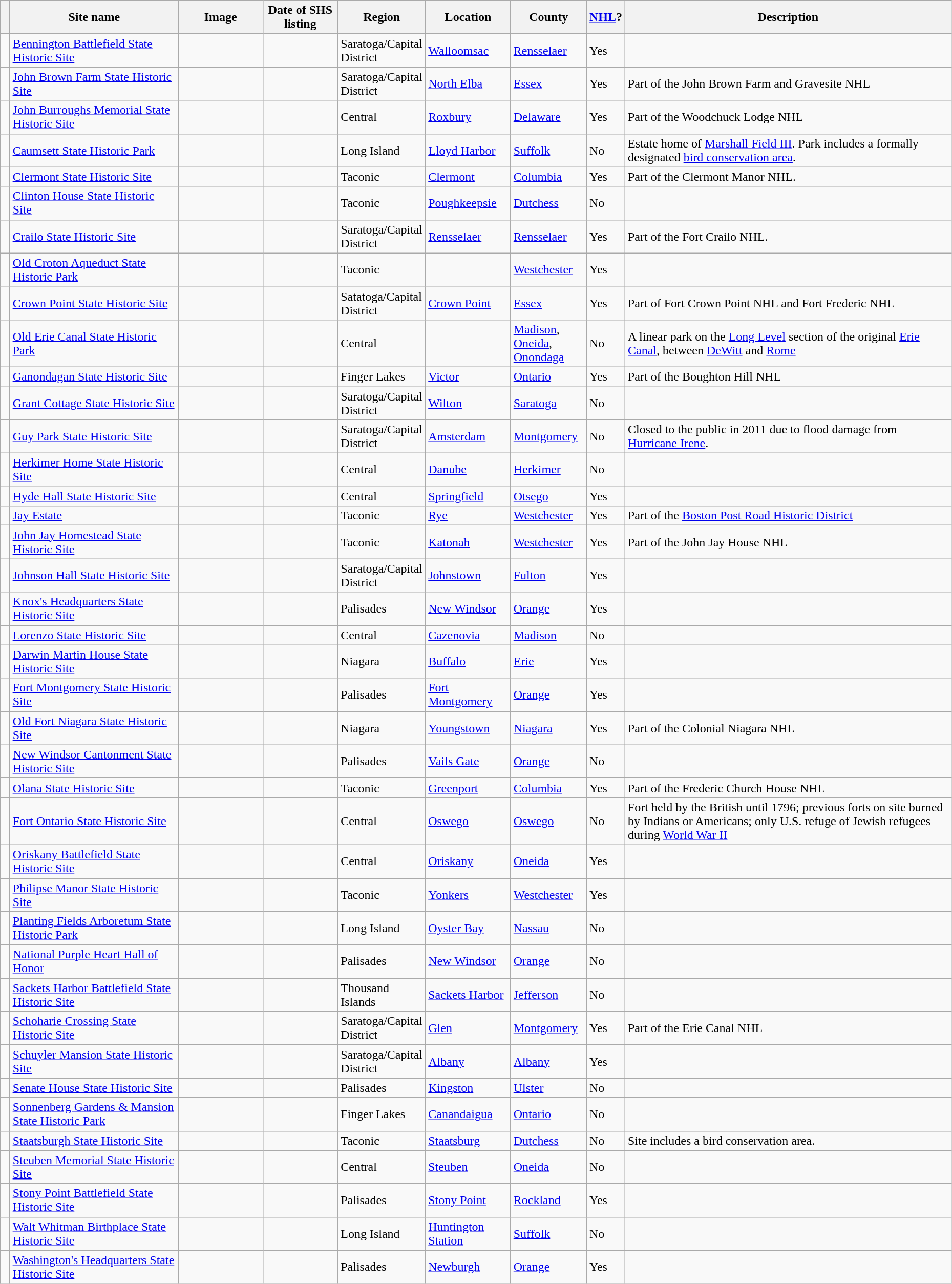<table class="wikitable sortable" style="width:98%">
<tr>
<th width="1%"></th>
<th width="18%"><strong>Site name</strong><br></th>
<th class="unsortable" width="9%"><strong>Image</strong></th>
<th date width="8%"><strong>Date of SHS listing</strong></th>
<th width="9%"><strong>Region</strong></th>
<th width="9%"><strong>Location</strong></th>
<th width="8%"><strong>County</strong></th>
<th width="3%"><strong><abbr><a href='#'>NHL</a></abbr>?</strong></th>
<th class="unsortable" width="45%"><strong>Description</strong></th>
</tr>
<tr ->
<td></td>
<td><a href='#'>Bennington Battlefield State Historic Site</a></td>
<td></td>
<td></td>
<td>Saratoga/Capital District</td>
<td><a href='#'>Walloomsac</a></td>
<td><a href='#'>Rensselaer</a></td>
<td>Yes</td>
<td></td>
</tr>
<tr>
<td></td>
<td><a href='#'>John Brown Farm State Historic Site</a></td>
<td></td>
<td></td>
<td>Saratoga/Capital District</td>
<td><a href='#'>North Elba</a></td>
<td><a href='#'>Essex</a></td>
<td>Yes</td>
<td>Part of the John Brown Farm and Gravesite NHL</td>
</tr>
<tr>
<td></td>
<td><a href='#'>John Burroughs Memorial State Historic Site</a></td>
<td></td>
<td></td>
<td>Central</td>
<td><a href='#'>Roxbury</a></td>
<td><a href='#'>Delaware</a></td>
<td>Yes</td>
<td>Part of the Woodchuck Lodge NHL</td>
</tr>
<tr>
<td></td>
<td><a href='#'>Caumsett State Historic Park</a></td>
<td></td>
<td></td>
<td>Long Island</td>
<td><a href='#'>Lloyd Harbor</a></td>
<td><a href='#'>Suffolk</a></td>
<td>No</td>
<td>Estate home of <a href='#'>Marshall Field III</a>. Park includes a formally designated <a href='#'>bird conservation area</a>.</td>
</tr>
<tr>
<td></td>
<td><a href='#'>Clermont State Historic Site</a></td>
<td></td>
<td></td>
<td>Taconic</td>
<td><a href='#'>Clermont</a></td>
<td><a href='#'>Columbia</a></td>
<td>Yes</td>
<td>Part of the Clermont Manor NHL.</td>
</tr>
<tr>
<td></td>
<td><a href='#'>Clinton House State Historic Site</a></td>
<td></td>
<td></td>
<td>Taconic</td>
<td><a href='#'>Poughkeepsie</a></td>
<td><a href='#'>Dutchess</a></td>
<td>No</td>
<td></td>
</tr>
<tr>
<td></td>
<td><a href='#'>Crailo State Historic Site</a></td>
<td></td>
<td></td>
<td>Saratoga/Capital District</td>
<td><a href='#'>Rensselaer</a></td>
<td><a href='#'>Rensselaer</a></td>
<td>Yes</td>
<td>Part of the Fort Crailo NHL.</td>
</tr>
<tr>
<td></td>
<td><a href='#'>Old Croton Aqueduct State Historic Park</a></td>
<td></td>
<td></td>
<td>Taconic</td>
<td></td>
<td><a href='#'>Westchester</a></td>
<td>Yes</td>
<td></td>
</tr>
<tr>
<td></td>
<td><a href='#'>Crown Point State Historic Site</a></td>
<td></td>
<td></td>
<td>Satatoga/Capital District</td>
<td><a href='#'>Crown Point</a></td>
<td><a href='#'>Essex</a></td>
<td>Yes</td>
<td>Part of Fort Crown Point NHL and Fort Frederic NHL</td>
</tr>
<tr>
<td></td>
<td><a href='#'>Old Erie Canal State Historic Park</a></td>
<td></td>
<td></td>
<td>Central</td>
<td></td>
<td><a href='#'>Madison</a>, <a href='#'>Oneida</a>, <a href='#'>Onondaga</a></td>
<td>No</td>
<td>A  linear park on the <a href='#'>Long Level</a> section of the original <a href='#'>Erie Canal</a>, between <a href='#'>DeWitt</a> and <a href='#'>Rome</a></td>
</tr>
<tr>
<td></td>
<td><a href='#'>Ganondagan State Historic Site</a></td>
<td></td>
<td></td>
<td>Finger Lakes</td>
<td><a href='#'>Victor</a></td>
<td><a href='#'>Ontario</a></td>
<td>Yes</td>
<td>Part of the Boughton Hill NHL</td>
</tr>
<tr>
<td></td>
<td><a href='#'>Grant Cottage State Historic Site</a></td>
<td></td>
<td></td>
<td>Saratoga/Capital District</td>
<td><a href='#'>Wilton</a></td>
<td><a href='#'>Saratoga</a></td>
<td>No</td>
<td></td>
</tr>
<tr>
<td></td>
<td><a href='#'>Guy Park State Historic Site</a></td>
<td></td>
<td></td>
<td>Saratoga/Capital District</td>
<td><a href='#'>Amsterdam</a></td>
<td><a href='#'>Montgomery</a></td>
<td>No</td>
<td>Closed to the public in 2011 due to flood damage from <a href='#'>Hurricane Irene</a>.</td>
</tr>
<tr>
<td></td>
<td><a href='#'>Herkimer Home State Historic Site</a></td>
<td></td>
<td></td>
<td>Central</td>
<td><a href='#'>Danube</a></td>
<td><a href='#'>Herkimer</a></td>
<td>No</td>
<td></td>
</tr>
<tr>
<td></td>
<td><a href='#'>Hyde Hall State Historic Site</a></td>
<td></td>
<td></td>
<td>Central</td>
<td><a href='#'>Springfield</a></td>
<td><a href='#'>Otsego</a></td>
<td>Yes</td>
<td></td>
</tr>
<tr>
<td></td>
<td><a href='#'>Jay Estate</a></td>
<td></td>
<td></td>
<td>Taconic</td>
<td><a href='#'>Rye</a></td>
<td><a href='#'>Westchester</a></td>
<td>Yes</td>
<td>Part of the <a href='#'>Boston Post Road Historic District</a></td>
</tr>
<tr>
<td></td>
<td><a href='#'>John Jay Homestead State Historic Site</a></td>
<td></td>
<td></td>
<td>Taconic</td>
<td><a href='#'>Katonah</a></td>
<td><a href='#'>Westchester</a></td>
<td>Yes</td>
<td>Part of the John Jay House NHL</td>
</tr>
<tr>
<td></td>
<td><a href='#'>Johnson Hall State Historic Site</a></td>
<td></td>
<td></td>
<td>Saratoga/Capital District</td>
<td><a href='#'>Johnstown</a></td>
<td><a href='#'>Fulton</a></td>
<td>Yes</td>
<td></td>
</tr>
<tr>
<td></td>
<td><a href='#'>Knox's Headquarters State Historic Site</a></td>
<td></td>
<td></td>
<td>Palisades</td>
<td><a href='#'>New Windsor</a></td>
<td><a href='#'>Orange</a></td>
<td>Yes</td>
<td></td>
</tr>
<tr>
<td></td>
<td><a href='#'>Lorenzo State Historic Site</a></td>
<td></td>
<td></td>
<td>Central</td>
<td><a href='#'>Cazenovia</a></td>
<td><a href='#'>Madison</a></td>
<td>No</td>
<td></td>
</tr>
<tr>
<td></td>
<td><a href='#'>Darwin Martin House State Historic Site</a></td>
<td></td>
<td></td>
<td>Niagara</td>
<td><a href='#'>Buffalo</a></td>
<td><a href='#'>Erie</a></td>
<td>Yes</td>
<td></td>
</tr>
<tr>
<td></td>
<td><a href='#'>Fort Montgomery State Historic Site</a></td>
<td></td>
<td></td>
<td>Palisades</td>
<td><a href='#'>Fort Montgomery</a></td>
<td><a href='#'>Orange</a></td>
<td>Yes</td>
<td></td>
</tr>
<tr>
<td></td>
<td><a href='#'>Old Fort Niagara State Historic Site</a></td>
<td></td>
<td></td>
<td>Niagara</td>
<td><a href='#'>Youngstown</a></td>
<td><a href='#'>Niagara</a></td>
<td>Yes</td>
<td>Part of the Colonial Niagara NHL</td>
</tr>
<tr>
<td></td>
<td><a href='#'>New Windsor Cantonment State Historic Site</a></td>
<td></td>
<td></td>
<td>Palisades</td>
<td><a href='#'>Vails Gate</a></td>
<td><a href='#'>Orange</a></td>
<td>No</td>
<td></td>
</tr>
<tr>
<td></td>
<td><a href='#'>Olana State Historic Site</a></td>
<td></td>
<td></td>
<td>Taconic</td>
<td><a href='#'>Greenport</a></td>
<td><a href='#'>Columbia</a></td>
<td>Yes</td>
<td>Part of the Frederic Church House NHL</td>
</tr>
<tr>
<td></td>
<td><a href='#'>Fort Ontario State Historic Site</a></td>
<td></td>
<td></td>
<td>Central</td>
<td><a href='#'>Oswego</a></td>
<td><a href='#'>Oswego</a></td>
<td>No</td>
<td>Fort held by the British until 1796; previous forts on site burned by Indians or Americans; only U.S. refuge of Jewish refugees during <a href='#'>World War II</a></td>
</tr>
<tr>
<td></td>
<td><a href='#'>Oriskany Battlefield State Historic Site</a></td>
<td></td>
<td></td>
<td>Central</td>
<td><a href='#'>Oriskany</a></td>
<td><a href='#'>Oneida</a></td>
<td>Yes</td>
<td></td>
</tr>
<tr>
<td></td>
<td><a href='#'>Philipse Manor State Historic Site</a></td>
<td></td>
<td></td>
<td>Taconic</td>
<td><a href='#'>Yonkers</a></td>
<td><a href='#'>Westchester</a></td>
<td>Yes</td>
<td></td>
</tr>
<tr>
<td></td>
<td><a href='#'>Planting Fields Arboretum State Historic Park</a></td>
<td></td>
<td></td>
<td>Long Island</td>
<td><a href='#'>Oyster Bay</a></td>
<td><a href='#'>Nassau</a></td>
<td>No</td>
<td></td>
</tr>
<tr>
<td></td>
<td><a href='#'>National Purple Heart Hall of Honor</a></td>
<td></td>
<td></td>
<td>Palisades</td>
<td><a href='#'>New Windsor</a></td>
<td><a href='#'>Orange</a></td>
<td>No</td>
<td></td>
</tr>
<tr>
<td></td>
<td><a href='#'>Sackets Harbor Battlefield State Historic Site</a></td>
<td></td>
<td></td>
<td>Thousand Islands</td>
<td><a href='#'>Sackets Harbor</a></td>
<td><a href='#'>Jefferson</a></td>
<td>No</td>
<td></td>
</tr>
<tr>
<td></td>
<td><a href='#'>Schoharie Crossing State Historic Site</a></td>
<td></td>
<td></td>
<td>Saratoga/Capital District</td>
<td><a href='#'>Glen</a></td>
<td><a href='#'>Montgomery</a></td>
<td>Yes</td>
<td>Part of the Erie Canal NHL</td>
</tr>
<tr>
<td></td>
<td><a href='#'>Schuyler Mansion State Historic Site</a></td>
<td></td>
<td></td>
<td>Saratoga/Capital District</td>
<td><a href='#'>Albany</a></td>
<td><a href='#'>Albany</a></td>
<td>Yes</td>
<td></td>
</tr>
<tr>
<td></td>
<td><a href='#'>Senate House State Historic Site</a></td>
<td></td>
<td></td>
<td>Palisades</td>
<td><a href='#'>Kingston</a></td>
<td><a href='#'>Ulster</a></td>
<td>No</td>
<td></td>
</tr>
<tr>
<td></td>
<td><a href='#'>Sonnenberg Gardens & Mansion State Historic Park</a></td>
<td></td>
<td></td>
<td>Finger Lakes</td>
<td><a href='#'>Canandaigua</a></td>
<td><a href='#'>Ontario</a></td>
<td>No</td>
<td></td>
</tr>
<tr>
<td></td>
<td><a href='#'>Staatsburgh State Historic Site</a></td>
<td></td>
<td></td>
<td>Taconic</td>
<td><a href='#'>Staatsburg</a></td>
<td><a href='#'>Dutchess</a></td>
<td>No</td>
<td>Site includes a bird conservation area.</td>
</tr>
<tr>
<td></td>
<td><a href='#'>Steuben Memorial State Historic Site</a></td>
<td></td>
<td></td>
<td>Central</td>
<td><a href='#'>Steuben</a></td>
<td><a href='#'>Oneida</a></td>
<td>No</td>
<td></td>
</tr>
<tr>
<td></td>
<td><a href='#'>Stony Point Battlefield State Historic Site</a></td>
<td></td>
<td></td>
<td>Palisades</td>
<td><a href='#'>Stony Point</a></td>
<td><a href='#'>Rockland</a></td>
<td>Yes</td>
<td></td>
</tr>
<tr>
<td></td>
<td><a href='#'>Walt Whitman Birthplace State Historic Site</a></td>
<td></td>
<td></td>
<td>Long Island</td>
<td><a href='#'>Huntington Station</a></td>
<td><a href='#'>Suffolk</a></td>
<td>No</td>
<td></td>
</tr>
<tr>
<td></td>
<td><a href='#'>Washington's Headquarters State Historic Site</a></td>
<td></td>
<td></td>
<td>Palisades</td>
<td><a href='#'>Newburgh</a></td>
<td><a href='#'>Orange</a></td>
<td>Yes</td>
<td></td>
</tr>
</table>
